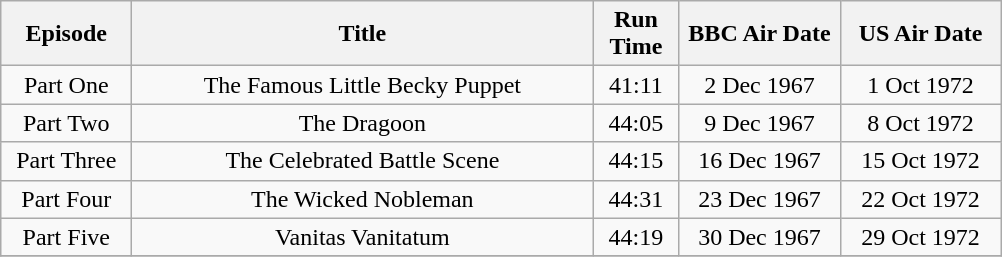<table class="wikitable" style="text-align: center">
<tr>
<th scope="col" style="width:80px;">Episode</th>
<th scope="col" style="width:300px;">Title</th>
<th scope="col" style="width:50px;">Run Time</th>
<th scope="col" style="width:100px;">BBC Air Date</th>
<th scope="col" style="width:100px;">US Air Date</th>
</tr>
<tr>
<td>Part One</td>
<td>The Famous Little Becky Puppet</td>
<td>41:11</td>
<td>2 Dec 1967</td>
<td>1 Oct 1972</td>
</tr>
<tr>
<td>Part Two</td>
<td>The Dragoon</td>
<td>44:05</td>
<td>9 Dec 1967</td>
<td>8 Oct 1972</td>
</tr>
<tr>
<td>Part Three</td>
<td>The Celebrated Battle Scene</td>
<td>44:15</td>
<td>16 Dec 1967</td>
<td>15 Oct 1972</td>
</tr>
<tr>
<td>Part Four</td>
<td>The Wicked Nobleman</td>
<td>44:31</td>
<td>23 Dec 1967</td>
<td>22 Oct 1972</td>
</tr>
<tr>
<td>Part Five</td>
<td>Vanitas Vanitatum</td>
<td>44:19</td>
<td>30 Dec 1967</td>
<td>29 Oct 1972</td>
</tr>
<tr>
</tr>
</table>
